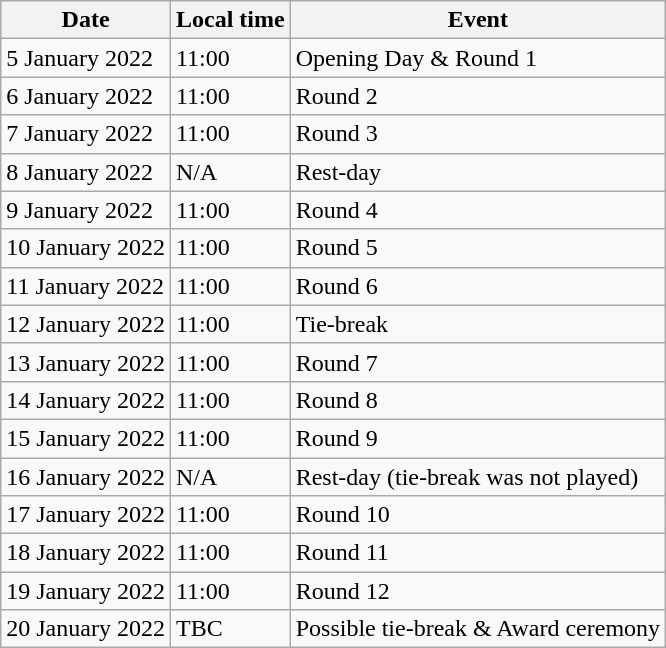<table class="wikitable">
<tr>
<th>Date</th>
<th>Local time</th>
<th>Event</th>
</tr>
<tr>
<td>5 January 2022</td>
<td>11:00</td>
<td>Opening Day & Round 1</td>
</tr>
<tr>
<td>6 January 2022</td>
<td>11:00</td>
<td>Round 2</td>
</tr>
<tr>
<td>7 January 2022</td>
<td>11:00</td>
<td>Round 3</td>
</tr>
<tr>
<td>8 January 2022</td>
<td>N/A</td>
<td>Rest-day</td>
</tr>
<tr>
<td>9 January 2022</td>
<td>11:00</td>
<td>Round 4</td>
</tr>
<tr>
<td>10 January 2022</td>
<td>11:00</td>
<td>Round 5</td>
</tr>
<tr>
<td>11 January 2022</td>
<td>11:00</td>
<td>Round 6</td>
</tr>
<tr>
<td>12 January 2022</td>
<td>11:00</td>
<td>Tie-break</td>
</tr>
<tr>
<td>13 January 2022</td>
<td>11:00</td>
<td>Round 7</td>
</tr>
<tr>
<td>14 January 2022</td>
<td>11:00</td>
<td>Round 8</td>
</tr>
<tr>
<td>15 January 2022</td>
<td>11:00</td>
<td>Round 9</td>
</tr>
<tr>
<td>16 January 2022</td>
<td>N/A</td>
<td>Rest-day (tie-break was not played)</td>
</tr>
<tr>
<td>17 January 2022</td>
<td>11:00</td>
<td>Round 10</td>
</tr>
<tr>
<td>18 January 2022</td>
<td>11:00</td>
<td>Round 11</td>
</tr>
<tr>
<td>19 January 2022</td>
<td>11:00</td>
<td>Round 12</td>
</tr>
<tr>
<td>20 January 2022</td>
<td>TBC</td>
<td>Possible tie-break & Award ceremony</td>
</tr>
</table>
